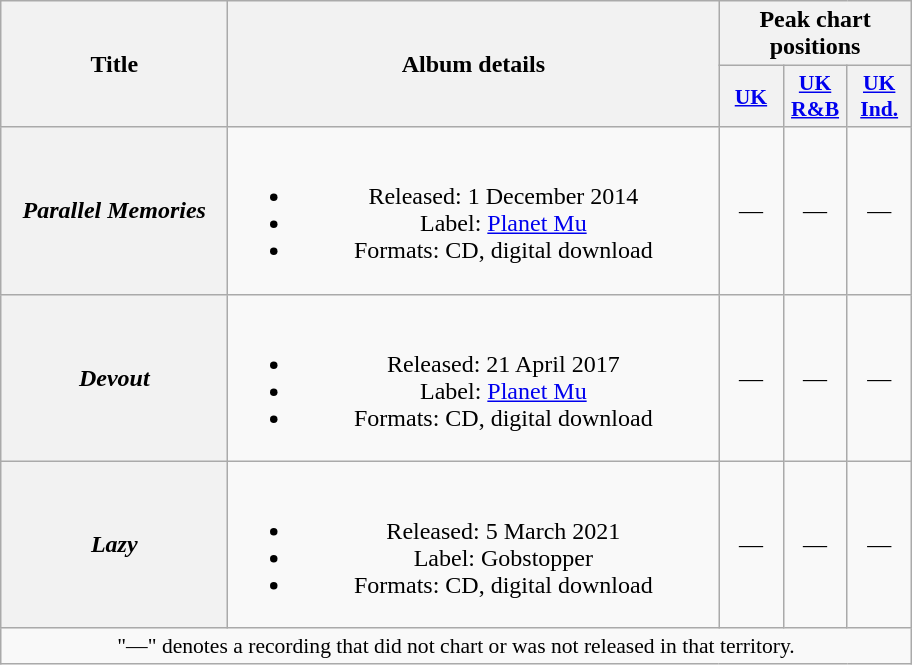<table class="wikitable plainrowheaders" style="text-align:center;">
<tr>
<th scope="col" rowspan="2" style="width:9em;">Title</th>
<th scope="col" rowspan="2" style="width:20em;">Album details</th>
<th scope="col" colspan="3">Peak chart positions</th>
</tr>
<tr>
<th scope="col" style="width:2.5em;font-size:90%;"><a href='#'>UK</a></th>
<th scope="col" style="width:2.5em;font-size:90%;"><a href='#'>UK<br>R&B</a></th>
<th scope="col" style="width:2.5em;font-size:90%;"><a href='#'>UK<br>Ind.</a></th>
</tr>
<tr>
<th scope="row"><em>Parallel Memories</em></th>
<td><br><ul><li>Released: 1 December 2014</li><li>Label: <a href='#'>Planet Mu</a></li><li>Formats: CD, digital download</li></ul></td>
<td>—</td>
<td>—</td>
<td>—</td>
</tr>
<tr>
<th scope="row"><em>Devout</em></th>
<td><br><ul><li>Released: 21 April 2017</li><li>Label: <a href='#'>Planet Mu</a></li><li>Formats: CD, digital download</li></ul></td>
<td>—</td>
<td>—</td>
<td>—</td>
</tr>
<tr>
<th scope="row"><em>Lazy</em></th>
<td><br><ul><li>Released: 5 March 2021</li><li>Label: Gobstopper</li><li>Formats: CD, digital download</li></ul></td>
<td>—</td>
<td>—</td>
<td>—</td>
</tr>
<tr>
<td colspan="15" style="font-size:90%">"—" denotes a recording that did not chart or was not released in that territory.</td>
</tr>
</table>
